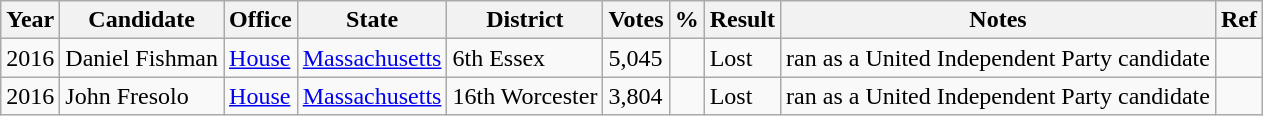<table class="wikitable sortable" style="font-size:100%">
<tr>
<th>Year</th>
<th>Candidate</th>
<th>Office</th>
<th>State</th>
<th>District</th>
<th>Votes</th>
<th>%</th>
<th>Result</th>
<th>Notes</th>
<th>Ref</th>
</tr>
<tr>
<td>2016</td>
<td>Daniel Fishman</td>
<td><a href='#'>House</a></td>
<td><a href='#'>Massachusetts</a></td>
<td>6th Essex</td>
<td>5,045</td>
<td></td>
<td> Lost</td>
<td>ran as a United Independent Party candidate</td>
<td></td>
</tr>
<tr>
<td>2016</td>
<td>John Fresolo</td>
<td><a href='#'>House</a></td>
<td><a href='#'>Massachusetts</a></td>
<td>16th Worcester</td>
<td>3,804</td>
<td></td>
<td> Lost</td>
<td>ran as a United Independent Party candidate</td>
<td></td>
</tr>
</table>
